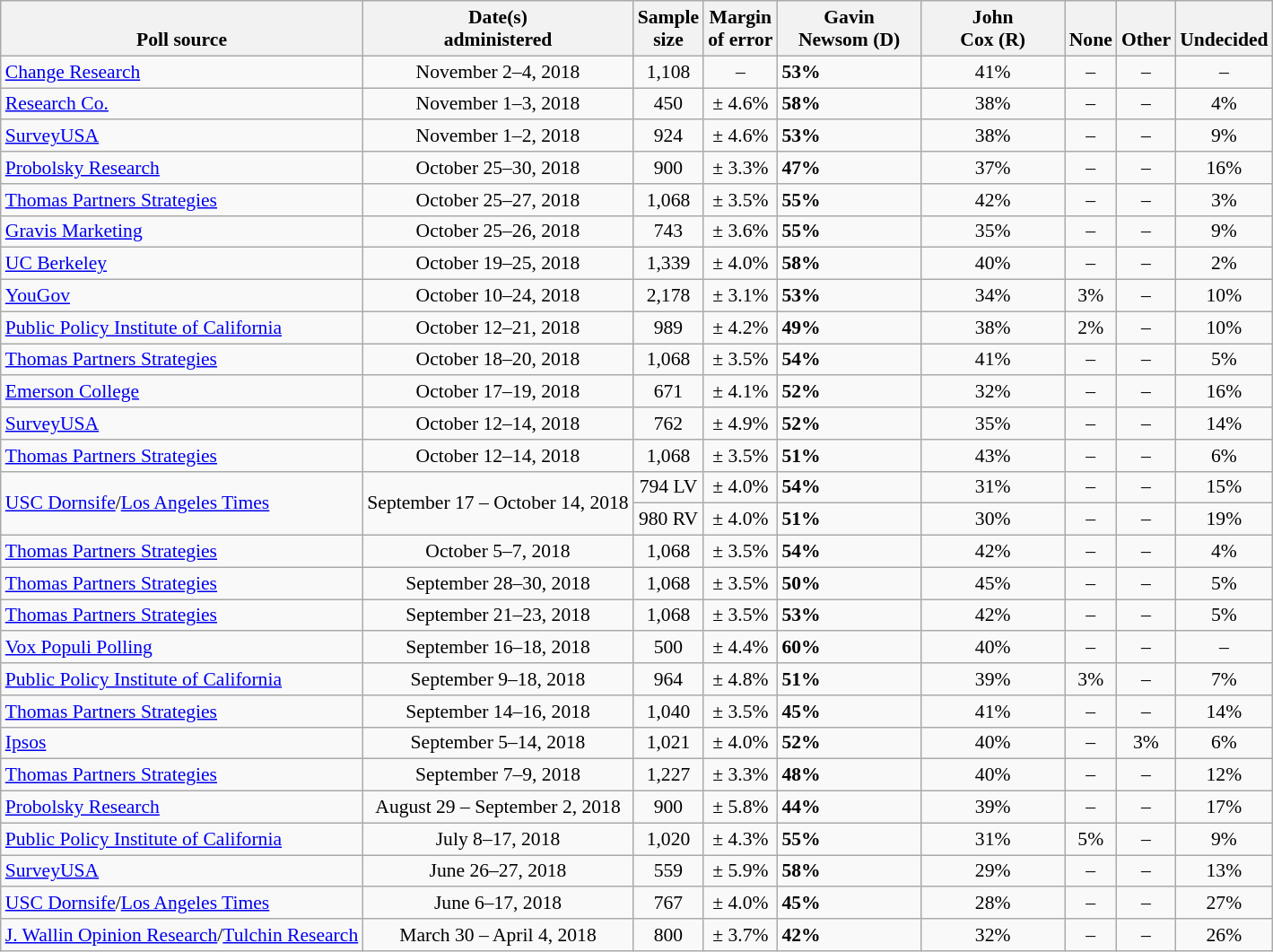<table class="wikitable" style="font-size:90%">
<tr valign=bottom>
<th>Poll source</th>
<th>Date(s)<br>administered</th>
<th>Sample<br>size</th>
<th>Margin<br>of error</th>
<th style="width:100px;">Gavin<br>Newsom (D)</th>
<th style="width:100px;">John<br>Cox (R)</th>
<th>None</th>
<th>Other</th>
<th>Undecided</th>
</tr>
<tr>
<td><a href='#'>Change Research</a></td>
<td align=center>November 2–4, 2018</td>
<td align=center>1,108</td>
<td align=center>–</td>
<td><strong>53%</strong></td>
<td align=center>41%</td>
<td align=center>–</td>
<td align=center>–</td>
<td align=center>–</td>
</tr>
<tr>
<td><a href='#'>Research Co.</a></td>
<td align=center>November 1–3, 2018</td>
<td align=center>450</td>
<td align=center>± 4.6%</td>
<td><strong>58%</strong></td>
<td align=center>38%</td>
<td align=center>–</td>
<td align=center>–</td>
<td align=center>4%</td>
</tr>
<tr>
<td><a href='#'>SurveyUSA</a></td>
<td align=center>November 1–2, 2018</td>
<td align=center>924</td>
<td align=center>± 4.6%</td>
<td><strong>53%</strong></td>
<td align=center>38%</td>
<td align=center>–</td>
<td align=center>–</td>
<td align=center>9%</td>
</tr>
<tr>
<td><a href='#'>Probolsky Research</a></td>
<td align=center>October 25–30, 2018</td>
<td align=center>900</td>
<td align=center>± 3.3%</td>
<td><strong>47%</strong></td>
<td align=center>37%</td>
<td align=center>–</td>
<td align=center>–</td>
<td align=center>16%</td>
</tr>
<tr>
<td><a href='#'>Thomas Partners Strategies</a></td>
<td align=center>October 25–27, 2018</td>
<td align=center>1,068</td>
<td align=center>± 3.5%</td>
<td><strong>55%</strong></td>
<td align=center>42%</td>
<td align=center>–</td>
<td align=center>–</td>
<td align=center>3%</td>
</tr>
<tr>
<td><a href='#'>Gravis Marketing</a></td>
<td align=center>October 25–26, 2018</td>
<td align=center>743</td>
<td align=center>± 3.6%</td>
<td><strong>55%</strong></td>
<td align=center>35%</td>
<td align=center>–</td>
<td align=center>–</td>
<td align=center>9%</td>
</tr>
<tr>
<td><a href='#'>UC Berkeley</a></td>
<td align=center>October 19–25, 2018</td>
<td align=center>1,339</td>
<td align=center>± 4.0%</td>
<td><strong>58%</strong></td>
<td align=center>40%</td>
<td align=center>–</td>
<td align=center>–</td>
<td align=center>2%</td>
</tr>
<tr>
<td><a href='#'>YouGov</a></td>
<td align=center>October 10–24, 2018</td>
<td align=center>2,178</td>
<td align=center>± 3.1%</td>
<td><strong>53%</strong></td>
<td align=center>34%</td>
<td align=center>3%</td>
<td align=center>–</td>
<td align=center>10%</td>
</tr>
<tr>
<td><a href='#'>Public Policy Institute of California</a></td>
<td align=center>October 12–21, 2018</td>
<td align=center>989</td>
<td align=center>± 4.2%</td>
<td><strong>49%</strong></td>
<td align=center>38%</td>
<td align=center>2%</td>
<td align=center>–</td>
<td align=center>10%</td>
</tr>
<tr>
<td><a href='#'>Thomas Partners Strategies</a></td>
<td align=center>October 18–20, 2018</td>
<td align=center>1,068</td>
<td align=center>± 3.5%</td>
<td><strong>54%</strong></td>
<td align=center>41%</td>
<td align=center>–</td>
<td align=center>–</td>
<td align=center>5%</td>
</tr>
<tr>
<td><a href='#'>Emerson College</a></td>
<td align=center>October 17–19, 2018</td>
<td align=center>671</td>
<td align=center>± 4.1%</td>
<td><strong>52%</strong></td>
<td align=center>32%</td>
<td align=center>–</td>
<td align=center>–</td>
<td align=center>16%</td>
</tr>
<tr>
<td><a href='#'>SurveyUSA</a></td>
<td align=center>October 12–14, 2018</td>
<td align=center>762</td>
<td align=center>± 4.9%</td>
<td><strong>52%</strong></td>
<td align=center>35%</td>
<td align=center>–</td>
<td align=center>–</td>
<td align=center>14%</td>
</tr>
<tr>
<td><a href='#'>Thomas Partners Strategies</a></td>
<td align=center>October 12–14, 2018</td>
<td align=center>1,068</td>
<td align=center>± 3.5%</td>
<td><strong>51%</strong></td>
<td align=center>43%</td>
<td align=center>–</td>
<td align=center>–</td>
<td align=center>6%</td>
</tr>
<tr>
<td rowspan=2><a href='#'>USC Dornsife</a>/<a href='#'>Los Angeles Times</a></td>
<td rowspan=2 align=center>September 17 – October 14, 2018</td>
<td align=center>794 LV</td>
<td align=center>± 4.0%</td>
<td><strong>54%</strong></td>
<td align=center>31%</td>
<td align=center>–</td>
<td align=center>–</td>
<td align=center>15%</td>
</tr>
<tr>
<td align=center>980 RV</td>
<td align=center>± 4.0%</td>
<td><strong>51%</strong></td>
<td align=center>30%</td>
<td align=center>–</td>
<td align=center>–</td>
<td align=center>19%</td>
</tr>
<tr>
<td><a href='#'>Thomas Partners Strategies</a></td>
<td align=center>October 5–7, 2018</td>
<td align=center>1,068</td>
<td align=center>± 3.5%</td>
<td><strong>54%</strong></td>
<td align=center>42%</td>
<td align=center>–</td>
<td align=center>–</td>
<td align=center>4%</td>
</tr>
<tr>
<td><a href='#'>Thomas Partners Strategies</a></td>
<td align=center>September 28–30, 2018</td>
<td align=center>1,068</td>
<td align=center>± 3.5%</td>
<td><strong>50%</strong></td>
<td align=center>45%</td>
<td align=center>–</td>
<td align=center>–</td>
<td align=center>5%</td>
</tr>
<tr>
<td><a href='#'>Thomas Partners Strategies</a></td>
<td align=center>September 21–23, 2018</td>
<td align=center>1,068</td>
<td align=center>± 3.5%</td>
<td><strong>53%</strong></td>
<td align=center>42%</td>
<td align=center>–</td>
<td align=center>–</td>
<td align=center>5%</td>
</tr>
<tr>
<td><a href='#'>Vox Populi Polling</a></td>
<td align=center>September 16–18, 2018</td>
<td align=center>500</td>
<td align=center>± 4.4%</td>
<td><strong>60%</strong></td>
<td align=center>40%</td>
<td align=center>–</td>
<td align=center>–</td>
<td align=center>–</td>
</tr>
<tr>
<td><a href='#'>Public Policy Institute of California</a></td>
<td align=center>September 9–18, 2018</td>
<td align=center>964</td>
<td align=center>± 4.8%</td>
<td><strong>51%</strong></td>
<td align=center>39%</td>
<td align=center>3%</td>
<td align=center>–</td>
<td align=center>7%</td>
</tr>
<tr>
<td><a href='#'>Thomas Partners Strategies</a></td>
<td align=center>September 14–16, 2018</td>
<td align=center>1,040</td>
<td align=center>± 3.5%</td>
<td><strong>45%</strong></td>
<td align=center>41%</td>
<td align=center>–</td>
<td align=center>–</td>
<td align=center>14%</td>
</tr>
<tr>
<td><a href='#'>Ipsos</a></td>
<td align=center>September 5–14, 2018</td>
<td align=center>1,021</td>
<td align=center>± 4.0%</td>
<td><strong>52%</strong></td>
<td align=center>40%</td>
<td align=center>–</td>
<td align=center>3%</td>
<td align=center>6%</td>
</tr>
<tr>
<td><a href='#'>Thomas Partners Strategies</a></td>
<td align=center>September 7–9, 2018</td>
<td align=center>1,227</td>
<td align=center>± 3.3%</td>
<td><strong>48%</strong></td>
<td align=center>40%</td>
<td align=center>–</td>
<td align=center>–</td>
<td align=center>12%</td>
</tr>
<tr>
<td><a href='#'>Probolsky Research</a></td>
<td align=center>August 29 – September 2, 2018</td>
<td align=center>900</td>
<td align=center>± 5.8%</td>
<td><strong>44%</strong></td>
<td align=center>39%</td>
<td align=center>–</td>
<td align=center>–</td>
<td align=center>17%</td>
</tr>
<tr>
<td><a href='#'>Public Policy Institute of California</a></td>
<td align=center>July 8–17, 2018</td>
<td align=center>1,020</td>
<td align=center>± 4.3%</td>
<td><strong>55%</strong></td>
<td align=center>31%</td>
<td align=center>5%</td>
<td align=center>–</td>
<td align=center>9%</td>
</tr>
<tr>
<td><a href='#'>SurveyUSA</a></td>
<td align=center>June 26–27, 2018</td>
<td align=center>559</td>
<td align=center>± 5.9%</td>
<td><strong>58%</strong></td>
<td align=center>29%</td>
<td align=center>–</td>
<td align=center>–</td>
<td align=center>13%</td>
</tr>
<tr>
<td><a href='#'>USC Dornsife</a>/<a href='#'>Los Angeles Times</a></td>
<td align=center>June 6–17, 2018</td>
<td align=center>767</td>
<td align=center>± 4.0%</td>
<td><strong>45%</strong></td>
<td align=center>28%</td>
<td align=center>–</td>
<td align=center>–</td>
<td align=center>27%</td>
</tr>
<tr>
<td><a href='#'>J. Wallin Opinion Research</a>/<a href='#'>Tulchin Research</a></td>
<td align=center>March 30 – April 4, 2018</td>
<td align=center>800</td>
<td align=center>± 3.7%</td>
<td><strong>42%</strong></td>
<td align=center>32%</td>
<td align=center>–</td>
<td align=center>–</td>
<td align=center>26%</td>
</tr>
</table>
